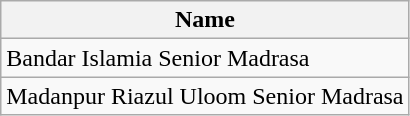<table class="wikitable">
<tr>
<th>Name</th>
</tr>
<tr>
<td>Bandar Islamia Senior Madrasa</td>
</tr>
<tr>
<td>Madanpur Riazul Uloom Senior Madrasa</td>
</tr>
</table>
